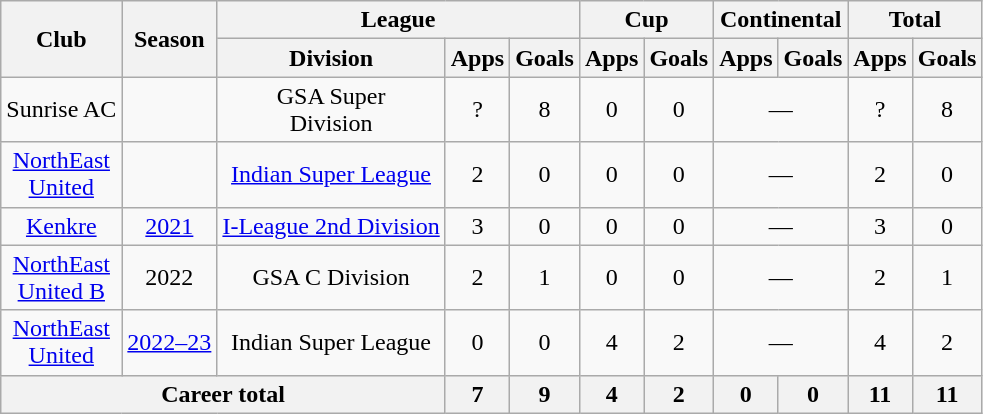<table class="wikitable" style="text-align: center;">
<tr>
<th rowspan="2">Club</th>
<th rowspan="2">Season</th>
<th colspan="3">League</th>
<th colspan="2">Cup</th>
<th colspan="2">Continental</th>
<th colspan="2">Total</th>
</tr>
<tr>
<th>Division</th>
<th>Apps</th>
<th>Goals</th>
<th>Apps</th>
<th>Goals</th>
<th>Apps</th>
<th>Goals</th>
<th>Apps</th>
<th>Goals</th>
</tr>
<tr>
<td rowspan="1">Sunrise AC</td>
<td></td>
<td rowspan="1">GSA Super <br>Division</td>
<td>?</td>
<td>8</td>
<td>0</td>
<td>0</td>
<td colspan="2">—</td>
<td>?</td>
<td>8</td>
</tr>
<tr>
<td rowspan="1"><a href='#'>NorthEast <br>United</a></td>
<td></td>
<td rowspan="1"><a href='#'>Indian Super League</a></td>
<td>2</td>
<td>0</td>
<td>0</td>
<td>0</td>
<td colspan="2">—</td>
<td>2</td>
<td>0</td>
</tr>
<tr>
<td rowspan="1"><a href='#'>Kenkre</a></td>
<td><a href='#'>2021</a></td>
<td rowspan="1"><a href='#'>I-League 2nd Division</a></td>
<td>3</td>
<td>0</td>
<td>0</td>
<td>0</td>
<td colspan="2">—</td>
<td>3</td>
<td>0</td>
</tr>
<tr>
<td rowspan="1"><a href='#'>NorthEast <br>United B</a></td>
<td>2022</td>
<td rowspan="1">GSA C Division</td>
<td>2</td>
<td>1</td>
<td>0</td>
<td>0</td>
<td colspan="2">—</td>
<td>2</td>
<td>1</td>
</tr>
<tr>
<td rowspan="1"><a href='#'>NorthEast <br>United</a></td>
<td><a href='#'>2022–23</a></td>
<td rowspan="1">Indian Super League</td>
<td>0</td>
<td>0</td>
<td>4</td>
<td>2</td>
<td colspan="2">—</td>
<td>4</td>
<td>2</td>
</tr>
<tr>
<th colspan="3">Career total</th>
<th>7</th>
<th>9</th>
<th>4</th>
<th>2</th>
<th>0</th>
<th>0</th>
<th>11</th>
<th>11</th>
</tr>
</table>
